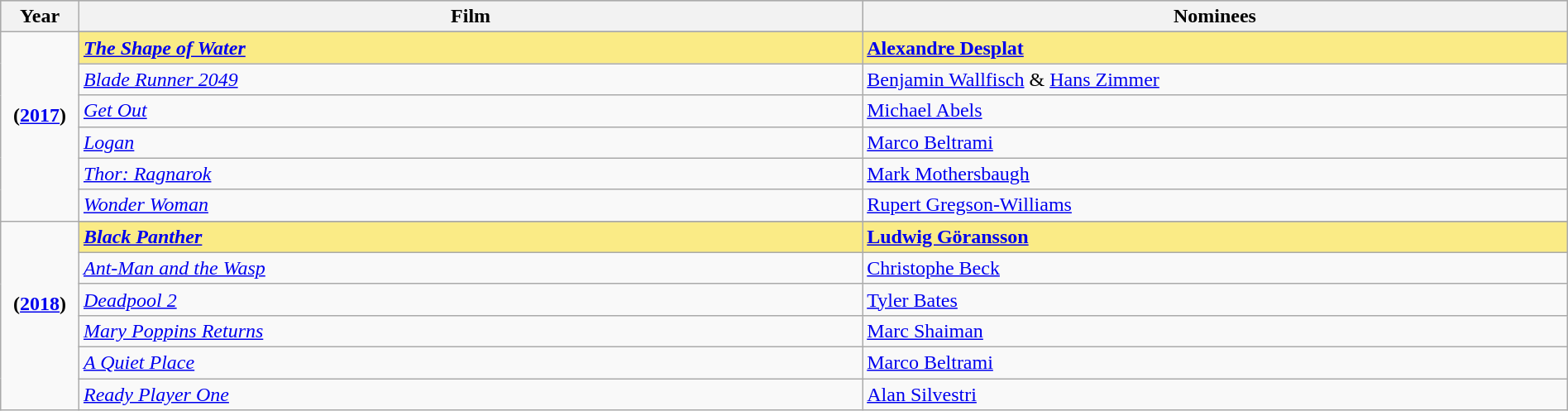<table class="wikitable" style="width:100%">
<tr bgcolor="#bebebe">
<th width="5%">Year</th>
<th width="50%">Film</th>
<th width="45%">Nominees</th>
</tr>
<tr>
<td rowspan=7 style="text-align:center"><strong>(<a href='#'>2017</a>)</strong><br> <br></td>
</tr>
<tr style="background:#FAEB86">
<td><strong><em><a href='#'>The Shape of Water</a></em></strong></td>
<td><strong><a href='#'>Alexandre Desplat</a></strong></td>
</tr>
<tr>
<td><em><a href='#'>Blade Runner 2049</a></em></td>
<td><a href='#'>Benjamin Wallfisch</a> & <a href='#'>Hans Zimmer</a></td>
</tr>
<tr>
<td><em><a href='#'>Get Out</a></em></td>
<td><a href='#'>Michael Abels</a></td>
</tr>
<tr>
<td><em><a href='#'>Logan</a></em></td>
<td><a href='#'>Marco Beltrami</a></td>
</tr>
<tr>
<td><em><a href='#'>Thor: Ragnarok</a></em></td>
<td><a href='#'>Mark Mothersbaugh</a></td>
</tr>
<tr>
<td><em><a href='#'>Wonder Woman</a></em></td>
<td><a href='#'>Rupert Gregson-Williams</a></td>
</tr>
<tr>
<td rowspan=7 style="text-align:center"><strong>(<a href='#'>2018</a>)</strong><br> <br></td>
</tr>
<tr style="background:#FAEB86">
<td><strong><em><a href='#'>Black Panther</a></em></strong></td>
<td><strong><a href='#'>Ludwig Göransson</a></strong></td>
</tr>
<tr>
<td><em><a href='#'>Ant-Man and the Wasp</a></em></td>
<td><a href='#'>Christophe Beck</a></td>
</tr>
<tr>
<td><em><a href='#'>Deadpool 2</a></em></td>
<td><a href='#'>Tyler Bates</a></td>
</tr>
<tr>
<td><em><a href='#'>Mary Poppins Returns</a></em></td>
<td><a href='#'>Marc Shaiman</a></td>
</tr>
<tr>
<td><em><a href='#'>A Quiet Place</a></em></td>
<td><a href='#'>Marco Beltrami</a></td>
</tr>
<tr>
<td><em><a href='#'>Ready Player One</a></em></td>
<td><a href='#'>Alan Silvestri</a></td>
</tr>
</table>
